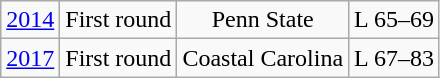<table class="wikitable">
<tr align="center">
<td><a href='#'>2014</a></td>
<td>First round</td>
<td>Penn State</td>
<td>L 65–69</td>
</tr>
<tr align="center">
<td><a href='#'>2017</a></td>
<td>First round</td>
<td>Coastal Carolina</td>
<td>L 67–83</td>
</tr>
</table>
